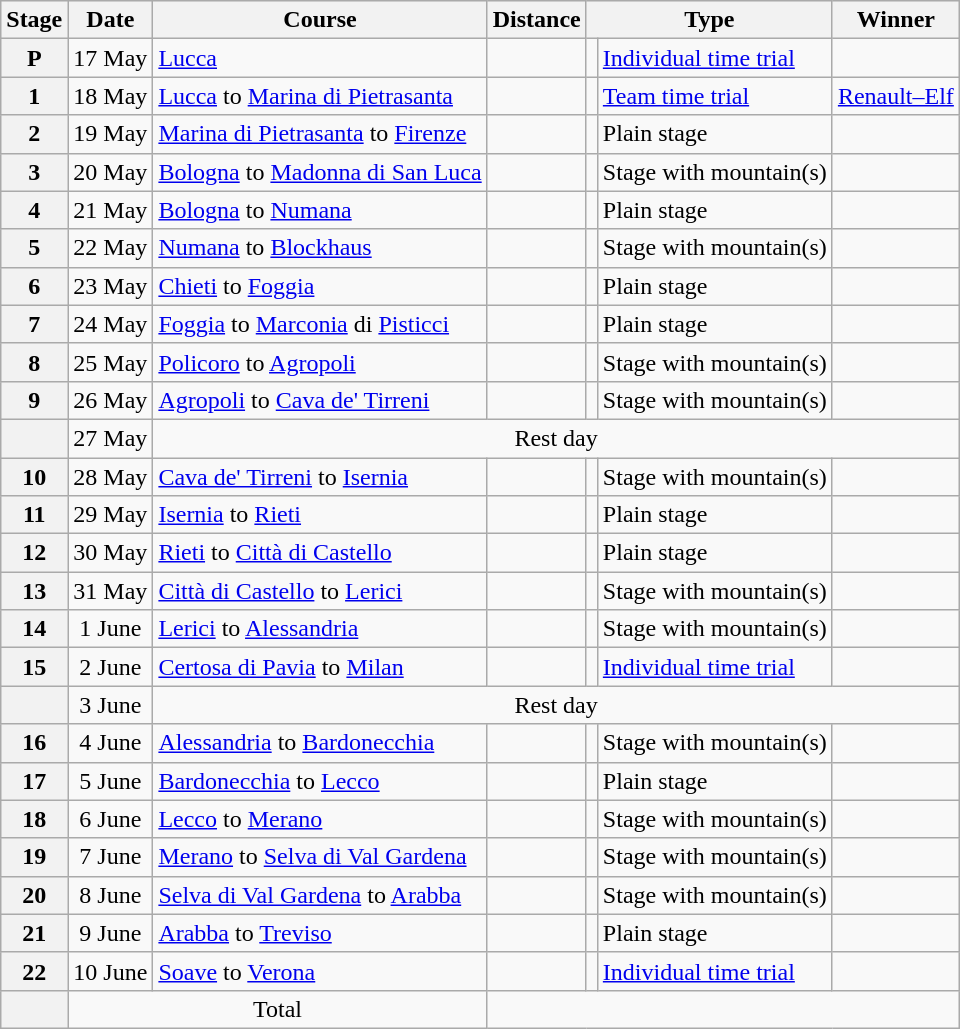<table class="wikitable">
<tr style="background:#efefef;">
<th>Stage</th>
<th>Date</th>
<th>Course</th>
<th>Distance</th>
<th colspan="2">Type</th>
<th>Winner</th>
</tr>
<tr>
<th style="text-align:center">P</th>
<td style="text-align:center;">17 May</td>
<td><a href='#'>Lucca</a></td>
<td style="text-align:center;"></td>
<td style="text-align:center;"></td>
<td><a href='#'>Individual time trial</a></td>
<td></td>
</tr>
<tr>
<th style="text-align:center">1</th>
<td style="text-align:center;">18 May</td>
<td><a href='#'>Lucca</a> to <a href='#'>Marina di Pietrasanta</a></td>
<td style="text-align:center;"></td>
<td style="text-align:center;"></td>
<td><a href='#'>Team time trial</a></td>
<td><a href='#'>Renault–Elf</a></td>
</tr>
<tr>
<th style="text-align:center">2</th>
<td style="text-align:center;">19 May</td>
<td><a href='#'>Marina di Pietrasanta</a> to <a href='#'>Firenze</a></td>
<td style="text-align:center;"></td>
<td style="text-align:center;"></td>
<td>Plain stage</td>
<td></td>
</tr>
<tr>
<th style="text-align:center">3</th>
<td style="text-align:center;">20 May</td>
<td><a href='#'>Bologna</a> to <a href='#'>Madonna di San Luca</a></td>
<td style="text-align:center;"></td>
<td style="text-align:center;"></td>
<td>Stage with mountain(s)</td>
<td></td>
</tr>
<tr>
<th style="text-align:center">4</th>
<td style="text-align:center;">21 May</td>
<td><a href='#'>Bologna</a> to <a href='#'>Numana</a></td>
<td style="text-align:center;"></td>
<td style="text-align:center;"></td>
<td>Plain stage</td>
<td></td>
</tr>
<tr>
<th style="text-align:center">5</th>
<td style="text-align:center;">22 May</td>
<td><a href='#'>Numana</a> to <a href='#'>Blockhaus</a></td>
<td style="text-align:center;"></td>
<td style="text-align:center;"></td>
<td>Stage with mountain(s)</td>
<td></td>
</tr>
<tr>
<th style="text-align:center">6</th>
<td style="text-align:center;">23 May</td>
<td><a href='#'>Chieti</a> to <a href='#'>Foggia</a></td>
<td style="text-align:center;"></td>
<td style="text-align:center;"></td>
<td>Plain stage</td>
<td></td>
</tr>
<tr>
<th style="text-align:center">7</th>
<td style="text-align:center;">24 May</td>
<td><a href='#'>Foggia</a> to <a href='#'>Marconia</a> di <a href='#'>Pisticci</a></td>
<td style="text-align:center;"></td>
<td style="text-align:center;"></td>
<td>Plain stage</td>
<td></td>
</tr>
<tr>
<th style="text-align:center">8</th>
<td style="text-align:center;">25 May</td>
<td><a href='#'>Policoro</a> to <a href='#'>Agropoli</a></td>
<td style="text-align:center;"></td>
<td style="text-align:center;"></td>
<td>Stage with mountain(s)</td>
<td></td>
</tr>
<tr>
<th style="text-align:center">9</th>
<td style="text-align:center;">26 May</td>
<td><a href='#'>Agropoli</a> to <a href='#'>Cava de' Tirreni</a></td>
<td style="text-align:center;"></td>
<td style="text-align:center;"></td>
<td>Stage with mountain(s)</td>
<td></td>
</tr>
<tr>
<th></th>
<td style="text-align:center;">27 May</td>
<td colspan="6" style="text-align:center;">Rest day</td>
</tr>
<tr>
<th style="text-align:center">10</th>
<td style="text-align:center;">28 May</td>
<td><a href='#'>Cava de' Tirreni</a> to <a href='#'>Isernia</a></td>
<td style="text-align:center;"></td>
<td style="text-align:center;"></td>
<td>Stage with mountain(s)</td>
<td></td>
</tr>
<tr>
<th style="text-align:center">11</th>
<td style="text-align:center;">29 May</td>
<td><a href='#'>Isernia</a> to <a href='#'>Rieti</a></td>
<td style="text-align:center;"></td>
<td style="text-align:center;"></td>
<td>Plain stage</td>
<td></td>
</tr>
<tr>
<th style="text-align:center">12</th>
<td style="text-align:center;">30 May</td>
<td><a href='#'>Rieti</a> to <a href='#'>Città di Castello</a></td>
<td style="text-align:center;"></td>
<td style="text-align:center;"></td>
<td>Plain stage</td>
<td></td>
</tr>
<tr>
<th style="text-align:center">13</th>
<td style="text-align:center;">31 May</td>
<td><a href='#'>Città di Castello</a> to <a href='#'>Lerici</a></td>
<td style="text-align:center;"></td>
<td style="text-align:center;"></td>
<td>Stage with mountain(s)</td>
<td></td>
</tr>
<tr>
<th style="text-align:center">14</th>
<td style="text-align:center;">1 June</td>
<td><a href='#'>Lerici</a> to <a href='#'>Alessandria</a></td>
<td style="text-align:center;"></td>
<td style="text-align:center;"></td>
<td>Stage with mountain(s)</td>
<td></td>
</tr>
<tr>
<th style="text-align:center">15</th>
<td style="text-align:center;">2 June</td>
<td><a href='#'>Certosa di Pavia</a> to <a href='#'>Milan</a></td>
<td style="text-align:center;"></td>
<td style="text-align:center;"></td>
<td><a href='#'>Individual time trial</a></td>
<td></td>
</tr>
<tr>
<th></th>
<td style="text-align:center;">3 June</td>
<td colspan="6" style="text-align:center;">Rest day</td>
</tr>
<tr>
<th style="text-align:center">16</th>
<td style="text-align:center;">4 June</td>
<td><a href='#'>Alessandria</a> to <a href='#'>Bardonecchia</a></td>
<td style="text-align:center;"></td>
<td style="text-align:center;"></td>
<td>Stage with mountain(s)</td>
<td></td>
</tr>
<tr>
<th style="text-align:center">17</th>
<td style="text-align:center;">5 June</td>
<td><a href='#'>Bardonecchia</a> to <a href='#'>Lecco</a></td>
<td style="text-align:center;"></td>
<td style="text-align:center;"></td>
<td>Plain stage</td>
<td></td>
</tr>
<tr>
<th style="text-align:center">18</th>
<td style="text-align:center;">6 June</td>
<td><a href='#'>Lecco</a> to <a href='#'>Merano</a></td>
<td style="text-align:center;"></td>
<td style="text-align:center;"></td>
<td>Stage with mountain(s)</td>
<td></td>
</tr>
<tr>
<th style="text-align:center">19</th>
<td style="text-align:center;">7 June</td>
<td><a href='#'>Merano</a> to <a href='#'>Selva di Val Gardena</a></td>
<td style="text-align:center;"></td>
<td style="text-align:center;"></td>
<td>Stage with mountain(s)</td>
<td></td>
</tr>
<tr>
<th style="text-align:center">20</th>
<td style="text-align:center;">8 June</td>
<td><a href='#'>Selva di Val Gardena</a> to <a href='#'>Arabba</a></td>
<td style="text-align:center;"></td>
<td style="text-align:center;"></td>
<td>Stage with mountain(s)</td>
<td></td>
</tr>
<tr>
<th style="text-align:center">21</th>
<td style="text-align:center;">9 June</td>
<td><a href='#'>Arabba</a> to <a href='#'>Treviso</a></td>
<td style="text-align:center;"></td>
<td style="text-align:center;"></td>
<td>Plain stage</td>
<td></td>
</tr>
<tr>
<th style="text-align:center">22</th>
<td style="text-align:center;">10 June</td>
<td><a href='#'>Soave</a> to <a href='#'>Verona</a></td>
<td style="text-align:center;"></td>
<td style="text-align:center;"></td>
<td><a href='#'>Individual time trial</a></td>
<td></td>
</tr>
<tr>
<th></th>
<td colspan="2" style="text-align:center;">Total</td>
<td colspan="5" style="text-align:center;"></td>
</tr>
</table>
